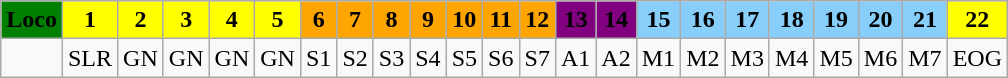<table class="wikitable plainrowheaders unsortable" style="text-align:center">
<tr>
<th rowspan="1" scope="col" style="background:green;">Loco</th>
<th rowspan="1" scope="col" style="background:yellow;">1</th>
<th rowspan="1" scope="col" style="background:yellow;">2</th>
<th rowspan="1" scope="col" style="background:yellow;">3</th>
<th rowspan="1" scope="col" style="background:yellow;">4</th>
<th rowspan="1" scope="col" style="background:yellow;">5</th>
<th rowspan="1" scope="col" style="background:orange;">6</th>
<th rowspan="1" scope="col" style="background:orange;">7</th>
<th rowspan="1" scope="col" style="background:orange;">8</th>
<th rowspan="1" scope="col" style="background:orange;">9</th>
<th rowspan="1" scope="col" style="background:orange;">10</th>
<th rowspan="1" scope="col" style="background:orange;">11</th>
<th rowspan="1" scope="col" style="background:orange;">12</th>
<th rowspan="1" scope="col" style="background:purple;">13</th>
<th rowspan="1" scope="col" style="background:purple;">14</th>
<th rowspan="1" scope="col" style="background:lightskyblue;">15</th>
<th rowspan="1" scope="col" style="background:lightskyblue;">16</th>
<th rowspan="1" scope="col" style="background:lightskyblue;">17</th>
<th rowspan="1" scope="col" style="background:lightskyblue;">18</th>
<th rowspan="1" scope="col" style="background:lightskyblue;">19</th>
<th rowspan="1" scope="col" style="background:lightskyblue;">20</th>
<th rowspan="1" scope="col" style="background:lightskyblue;">21</th>
<th rowspan="1" scope="col" style="background:yellow;">22</th>
</tr>
<tr>
<td></td>
<td>SLR</td>
<td>GN</td>
<td>GN</td>
<td>GN</td>
<td>GN</td>
<td>S1</td>
<td>S2</td>
<td>S3</td>
<td>S4</td>
<td>S5</td>
<td>S6</td>
<td>S7</td>
<td>A1</td>
<td>A2</td>
<td>M1</td>
<td>M2</td>
<td>M3</td>
<td>M4</td>
<td>M5</td>
<td>M6</td>
<td>M7</td>
<td>EOG</td>
</tr>
</table>
